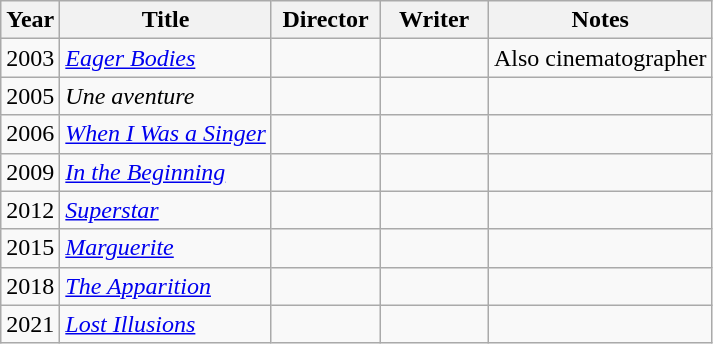<table class="wikitable">
<tr>
<th>Year</th>
<th>Title</th>
<th width=65>Director</th>
<th width=65>Writer</th>
<th>Notes</th>
</tr>
<tr>
<td>2003</td>
<td><em><a href='#'>Eager Bodies</a></em></td>
<td></td>
<td></td>
<td>Also cinematographer</td>
</tr>
<tr>
<td>2005</td>
<td><em>Une aventure</em></td>
<td></td>
<td></td>
<td></td>
</tr>
<tr>
<td>2006</td>
<td><em><a href='#'>When I Was a Singer</a></em></td>
<td></td>
<td></td>
<td></td>
</tr>
<tr>
<td>2009</td>
<td><em><a href='#'>In the Beginning</a></em></td>
<td></td>
<td></td>
<td></td>
</tr>
<tr>
<td>2012</td>
<td><em><a href='#'>Superstar</a></em></td>
<td></td>
<td></td>
<td></td>
</tr>
<tr>
<td>2015</td>
<td><em><a href='#'>Marguerite</a></em></td>
<td></td>
<td></td>
<td></td>
</tr>
<tr>
<td>2018</td>
<td><em><a href='#'>The Apparition</a></em></td>
<td></td>
<td></td>
<td></td>
</tr>
<tr>
<td>2021</td>
<td><em><a href='#'>Lost Illusions</a></em></td>
<td></td>
<td></td>
<td></td>
</tr>
</table>
